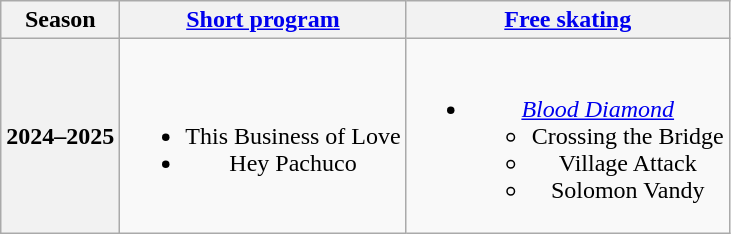<table class="wikitable" style="text-align:center">
<tr>
<th>Season</th>
<th><a href='#'>Short program</a></th>
<th><a href='#'>Free skating</a></th>
</tr>
<tr>
<th>2024–2025 <br> </th>
<td><br><ul><li>This Business of Love</li><li>Hey Pachuco <br> </li></ul></td>
<td><br><ul><li><em><a href='#'>Blood Diamond</a></em><ul><li>Crossing the Bridge</li><li>Village Attack</li><li>Solomon Vandy <br> </li></ul></li></ul></td>
</tr>
</table>
